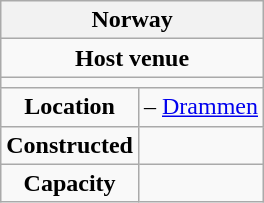<table class=wikitable style=text-align:center>
<tr>
<th colspan=2>Norway</th>
</tr>
<tr>
<td colspan=2><strong>Host venue</strong></td>
</tr>
<tr>
<td colspan=2></td>
</tr>
<tr>
<td><strong>Location</strong></td>
<td> – <a href='#'>Drammen</a></td>
</tr>
<tr>
<td><strong>Constructed</strong></td>
<td></td>
</tr>
<tr>
<td><strong>Capacity</strong></td>
<td></td>
</tr>
</table>
